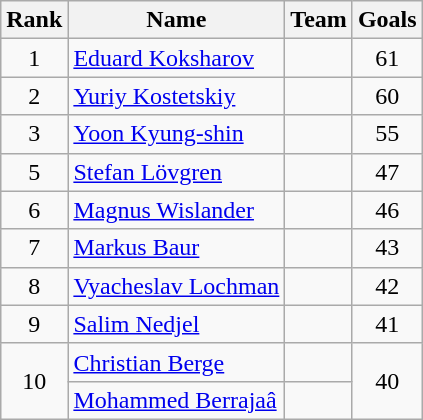<table class="wikitable" style="text-align: center;">
<tr>
<th>Rank</th>
<th>Name</th>
<th>Team</th>
<th>Goals</th>
</tr>
<tr>
<td>1</td>
<td align=left><a href='#'>Eduard Koksharov</a></td>
<td align=left></td>
<td>61</td>
</tr>
<tr>
<td>2</td>
<td align=left><a href='#'>Yuriy Kostetskiy</a></td>
<td align=left></td>
<td>60</td>
</tr>
<tr>
<td>3</td>
<td align=left><a href='#'>Yoon Kyung-shin</a></td>
<td align=left></td>
<td>55</td>
</tr>
<tr>
<td>5</td>
<td align=left><a href='#'>Stefan Lövgren</a></td>
<td align=left></td>
<td>47</td>
</tr>
<tr>
<td>6</td>
<td align=left><a href='#'>Magnus Wislander</a></td>
<td align=left></td>
<td>46</td>
</tr>
<tr>
<td>7</td>
<td align=left><a href='#'>Markus Baur</a></td>
<td align=left></td>
<td>43</td>
</tr>
<tr>
<td>8</td>
<td align=left><a href='#'>Vyacheslav Lochman</a></td>
<td align=left></td>
<td>42</td>
</tr>
<tr>
<td>9</td>
<td align=left><a href='#'>Salim Nedjel</a></td>
<td align=left></td>
<td>41</td>
</tr>
<tr>
<td rowspan=2>10</td>
<td align=left><a href='#'>Christian Berge</a></td>
<td align=left></td>
<td rowspan=2>40</td>
</tr>
<tr>
<td align=left><a href='#'>Mohammed Berrajaâ</a></td>
<td align=left></td>
</tr>
</table>
